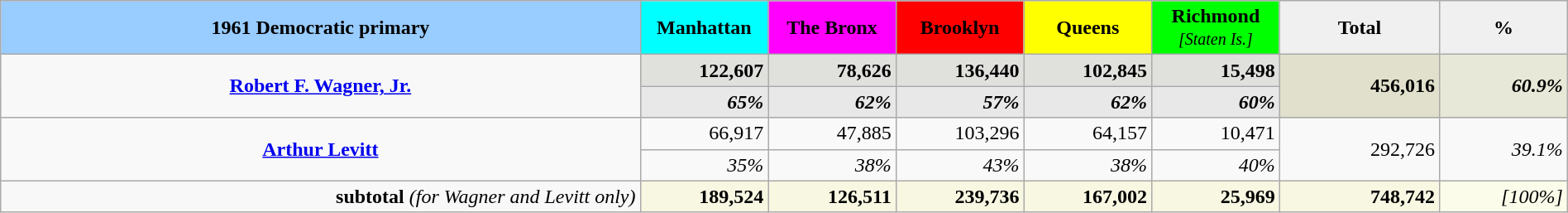<table class="wikitable"  style="width:100%; text-align:right;">
<tr style="text-align:center;">
<td style="width:40%; background:#9cf;"><strong>1961 Democratic primary</strong></td>
<td style="width:8%; background:aqua;"><strong>Manhattan</strong></td>
<td style="width:8%; background:magenta;"><strong>The Bronx</strong></td>
<td style="width:8%; background:red;"><strong>Brooklyn</strong></td>
<td style="width:8%; background:yellow;"><strong>Queens</strong></td>
<td style="width:8%; background:lime;"><strong>Richmond</strong> <small><em>[Staten Is.]</em></small></td>
<td style="width:10%; background:#f0f0f0;"><strong>Total</strong></td>
<td style="width:8%; background:#f0f0f0;"><strong>%</strong></td>
</tr>
<tr style="background:#e0e0dd;">
<td rowspan="2"  style="background:#f8f8f8; text-align:center;"><strong><a href='#'>Robert F. Wagner, Jr.</a></strong></td>
<td><strong>122,607</strong></td>
<td><strong>78,626</strong></td>
<td><strong>136,440</strong></td>
<td style="background:#e0e0dd;"><strong>102,845</strong></td>
<td><strong>15,498</strong></td>
<td rowspan="2" style="background:#e0e0cc;"><strong>456,016</strong></td>
<td rowspan="2" style="background:#e8e8d8;"><strong><em>60.9%</em></strong></td>
</tr>
<tr style="background:#e8e8e8;">
<td><strong><em>65%</em></strong></td>
<td><strong><em>62%</em></strong></td>
<td><strong><em>57%</em></strong></td>
<td><strong><em>62%</em></strong></td>
<td><strong><em>60%</em></strong></td>
</tr>
<tr>
<td rowspan="2" style="text-align:center;"><strong><a href='#'>Arthur Levitt</a></strong></td>
<td>66,917</td>
<td>47,885</td>
<td>103,296</td>
<td>64,157</td>
<td>10,471</td>
<td rowspan="2">292,726</td>
<td rowspan="2"><em>39.1%</em></td>
</tr>
<tr>
<td><em>35%</em></td>
<td><em>38%</em></td>
<td><em>43%</em></td>
<td><em>38%</em></td>
<td><em>40%</em></td>
</tr>
<tr style="background:#f7f7e2;">
<td style="background:#f8f8f8;"><strong>subtotal</strong> <em>(for Wagner and Levitt only)</em></td>
<td><strong>189,524</strong></td>
<td><strong>126,511</strong></td>
<td><strong>239,736</strong></td>
<td><strong>167,002</strong></td>
<td><strong>25,969</strong></td>
<td><strong>748,742</strong></td>
<td bgcolor=fcfcea><em>[100%]</em></td>
</tr>
</table>
